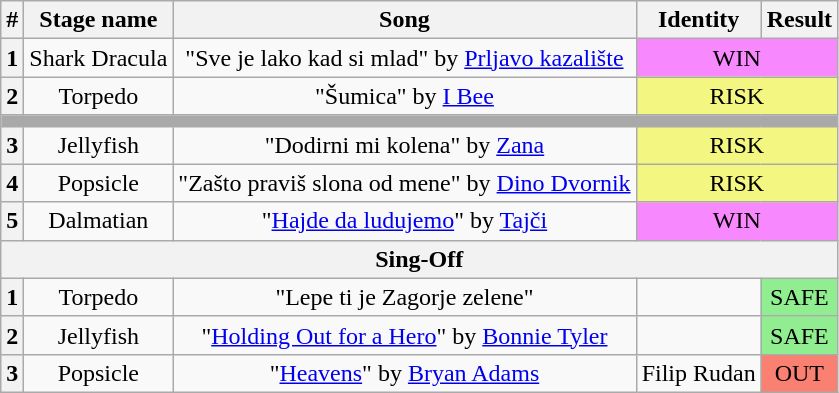<table class="wikitable plainrowheaders" style="text-align: center;">
<tr>
<th>#</th>
<th>Stage name</th>
<th>Song</th>
<th>Identity</th>
<th>Result</th>
</tr>
<tr>
<th>1</th>
<td>Shark Dracula</td>
<td>"Sve je lako kad si mlad" by <a href='#'>Prljavo kazalište</a></td>
<td colspan="2" bgcolor="F888FD">WIN</td>
</tr>
<tr>
<th>2</th>
<td>Torpedo</td>
<td>"Šumica" by <a href='#'>I Bee</a></td>
<td colspan="2" bgcolor="F3F781">RISK</td>
</tr>
<tr>
<th colspan="5" style="background:darkgrey"></th>
</tr>
<tr>
<th>3</th>
<td>Jellyfish</td>
<td>"Dodirni mi kolena" by <a href='#'>Zana</a></td>
<td colspan="2" bgcolor="F3F781">RISK</td>
</tr>
<tr>
<th>4</th>
<td>Popsicle</td>
<td>"Zašto praviš slona od mene" by <a href='#'>Dino Dvornik</a></td>
<td colspan="2" bgcolor="F3F781">RISK</td>
</tr>
<tr>
<th>5</th>
<td>Dalmatian</td>
<td>"<a href='#'>Hajde da ludujemo</a>" by <a href='#'>Tajči</a></td>
<td colspan="2" bgcolor="F888FD">WIN</td>
</tr>
<tr>
<th colspan="5">Sing-Off</th>
</tr>
<tr>
<th>1</th>
<td>Torpedo</td>
<td>"Lepe ti je Zagorje zelene"</td>
<td></td>
<td bgcolor="lightgreen">SAFE</td>
</tr>
<tr>
<th>2</th>
<td>Jellyfish</td>
<td>"<a href='#'>Holding Out for a Hero</a>" by <a href='#'>Bonnie Tyler</a></td>
<td></td>
<td bgcolor="lightgreen">SAFE</td>
</tr>
<tr>
<th>3</th>
<td>Popsicle</td>
<td>"<a href='#'>Heavens</a>" by <a href='#'>Bryan Adams</a></td>
<td>Filip Rudan</td>
<td bgcolor="salmon">OUT</td>
</tr>
</table>
